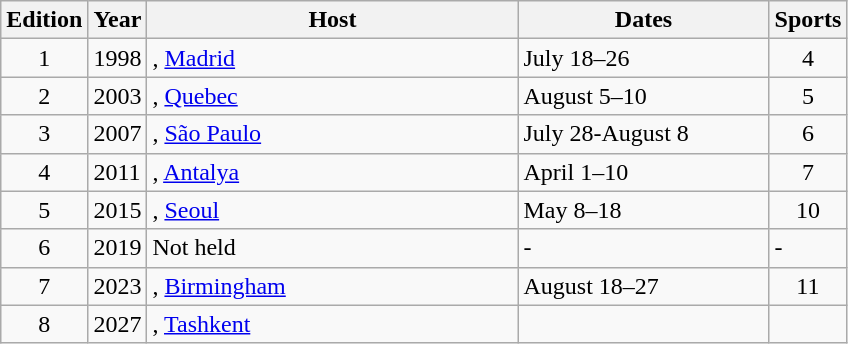<table class=wikitable>
<tr>
<th width=20>Edition</th>
<th width=20>Year</th>
<th width=240>Host</th>
<th width=160>Dates</th>
<th width=20>Sports</th>
</tr>
<tr>
<td align=center>1</td>
<td>1998</td>
<td>, <a href='#'>Madrid</a></td>
<td>July 18–26</td>
<td align=center>4</td>
</tr>
<tr>
<td align=center>2</td>
<td>2003</td>
<td>, <a href='#'>Quebec</a></td>
<td>August 5–10</td>
<td align=center>5</td>
</tr>
<tr>
<td align=center>3</td>
<td>2007</td>
<td>, <a href='#'>São Paulo</a></td>
<td>July 28-August 8</td>
<td align=center>6 </td>
</tr>
<tr>
<td align=center>4</td>
<td>2011</td>
<td>, <a href='#'>Antalya</a></td>
<td>April 1–10</td>
<td align=center>7</td>
</tr>
<tr>
<td align=center>5</td>
<td>2015</td>
<td>, <a href='#'>Seoul</a></td>
<td>May 8–18</td>
<td align=center>10</td>
</tr>
<tr>
<td align=center>6</td>
<td>2019</td>
<td>Not held</td>
<td>-</td>
<td>-</td>
</tr>
<tr>
<td align=center>7</td>
<td>2023</td>
<td>, <a href='#'>Birmingham</a></td>
<td>August 18–27</td>
<td align=center>11 </td>
</tr>
<tr>
<td align=center>8</td>
<td>2027</td>
<td>, <a href='#'>Tashkent</a></td>
<td></td>
<td align=center></td>
</tr>
</table>
